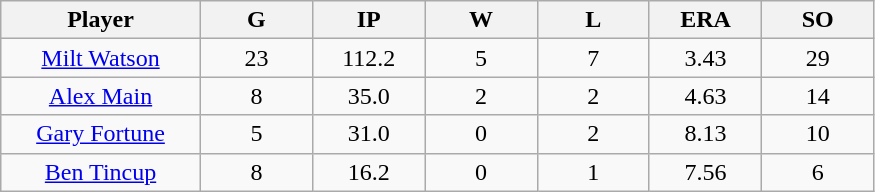<table class="wikitable sortable">
<tr>
<th bgcolor="#DDDDFF" width="16%">Player</th>
<th bgcolor="#DDDDFF" width="9%">G</th>
<th bgcolor="#DDDDFF" width="9%">IP</th>
<th bgcolor="#DDDDFF" width="9%">W</th>
<th bgcolor="#DDDDFF" width="9%">L</th>
<th bgcolor="#DDDDFF" width="9%">ERA</th>
<th bgcolor="#DDDDFF" width="9%">SO</th>
</tr>
<tr align="center">
<td><a href='#'>Milt Watson</a></td>
<td>23</td>
<td>112.2</td>
<td>5</td>
<td>7</td>
<td>3.43</td>
<td>29</td>
</tr>
<tr align=center>
<td><a href='#'>Alex Main</a></td>
<td>8</td>
<td>35.0</td>
<td>2</td>
<td>2</td>
<td>4.63</td>
<td>14</td>
</tr>
<tr align=center>
<td><a href='#'>Gary Fortune</a></td>
<td>5</td>
<td>31.0</td>
<td>0</td>
<td>2</td>
<td>8.13</td>
<td>10</td>
</tr>
<tr align=center>
<td><a href='#'>Ben Tincup</a></td>
<td>8</td>
<td>16.2</td>
<td>0</td>
<td>1</td>
<td>7.56</td>
<td>6</td>
</tr>
</table>
